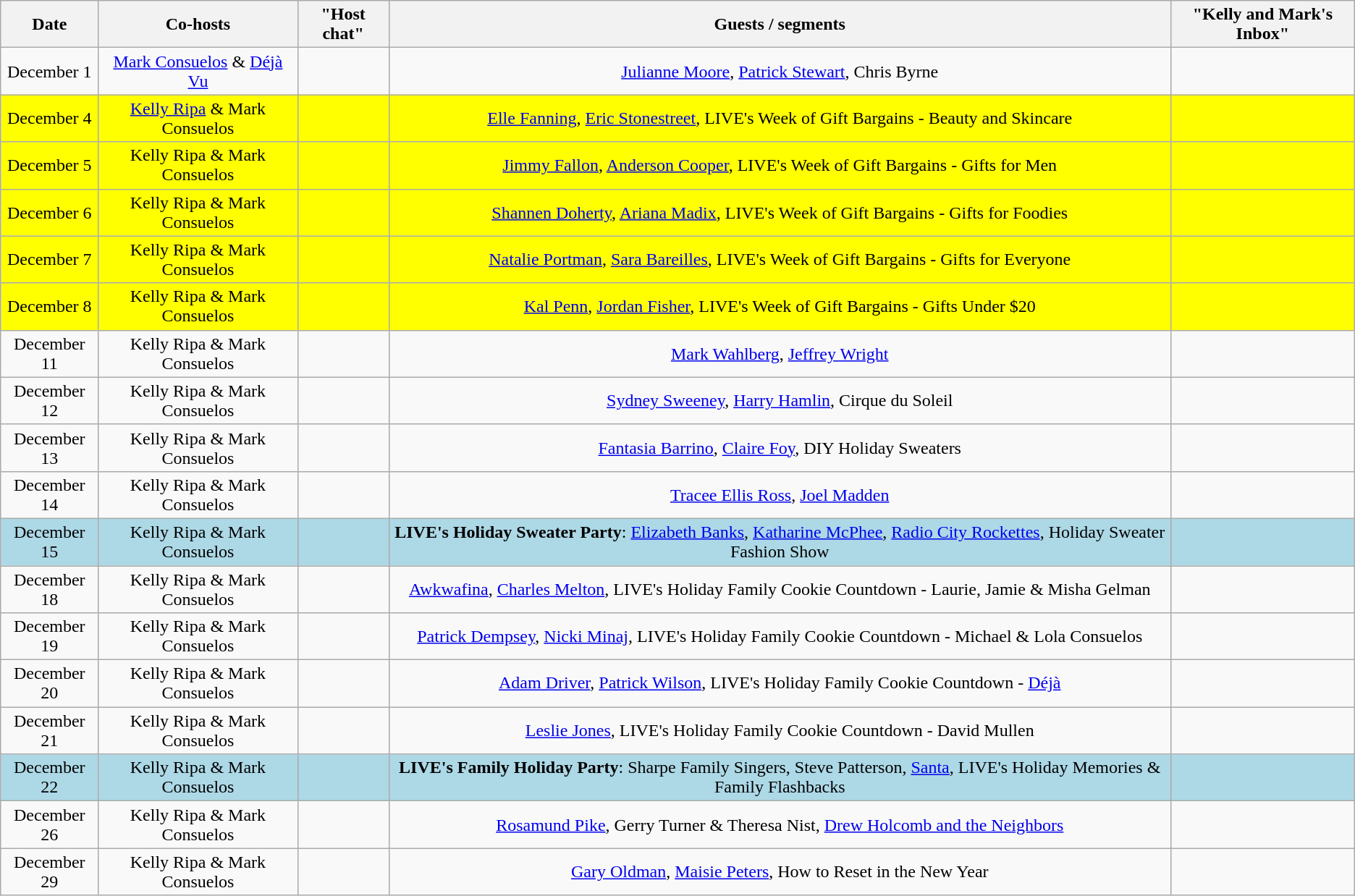<table class="wikitable sortable" style="text-align:center;">
<tr>
<th>Date</th>
<th>Co-hosts</th>
<th>"Host chat"</th>
<th>Guests / segments</th>
<th>"Kelly and Mark's Inbox"</th>
</tr>
<tr>
<td>December 1</td>
<td><a href='#'>Mark Consuelos</a> & <a href='#'>Déjà Vu</a></td>
<td></td>
<td><a href='#'>Julianne Moore</a>, <a href='#'>Patrick Stewart</a>, Chris Byrne</td>
<td></td>
</tr>
<tr style="background:yellow;">
<td>December 4</td>
<td><a href='#'>Kelly Ripa</a> & Mark Consuelos</td>
<td></td>
<td><a href='#'>Elle Fanning</a>, <a href='#'>Eric Stonestreet</a>, LIVE's Week of Gift Bargains - Beauty and Skincare</td>
<td></td>
</tr>
<tr style="background:yellow;">
<td>December 5</td>
<td>Kelly Ripa & Mark Consuelos</td>
<td></td>
<td><a href='#'>Jimmy Fallon</a>, <a href='#'>Anderson Cooper</a>, LIVE's Week of Gift Bargains - Gifts for Men</td>
<td></td>
</tr>
<tr style="background:yellow;">
<td>December 6</td>
<td>Kelly Ripa & Mark Consuelos</td>
<td></td>
<td><a href='#'>Shannen Doherty</a>, <a href='#'>Ariana Madix</a>, LIVE's Week of Gift Bargains - Gifts for Foodies</td>
<td></td>
</tr>
<tr style="background:yellow;">
<td>December 7</td>
<td>Kelly Ripa & Mark Consuelos</td>
<td></td>
<td><a href='#'>Natalie Portman</a>, <a href='#'>Sara Bareilles</a>, LIVE's Week of Gift Bargains - Gifts for Everyone</td>
<td></td>
</tr>
<tr style="background:yellow;">
<td>December 8</td>
<td>Kelly Ripa & Mark Consuelos</td>
<td></td>
<td><a href='#'>Kal Penn</a>, <a href='#'>Jordan Fisher</a>, LIVE's Week of Gift Bargains - Gifts Under $20</td>
<td></td>
</tr>
<tr>
<td>December 11</td>
<td>Kelly Ripa & Mark Consuelos</td>
<td></td>
<td><a href='#'>Mark Wahlberg</a>, <a href='#'>Jeffrey Wright</a></td>
<td></td>
</tr>
<tr>
<td>December 12</td>
<td>Kelly Ripa & Mark Consuelos</td>
<td></td>
<td><a href='#'>Sydney Sweeney</a>, <a href='#'>Harry Hamlin</a>, Cirque du Soleil</td>
<td></td>
</tr>
<tr>
<td>December 13</td>
<td>Kelly Ripa & Mark Consuelos</td>
<td></td>
<td><a href='#'>Fantasia Barrino</a>, <a href='#'>Claire Foy</a>, DIY Holiday Sweaters</td>
<td></td>
</tr>
<tr>
<td>December 14</td>
<td>Kelly Ripa & Mark Consuelos</td>
<td></td>
<td><a href='#'>Tracee Ellis Ross</a>, <a href='#'>Joel Madden</a></td>
<td></td>
</tr>
<tr style="background:lightblue;">
<td>December 15</td>
<td>Kelly Ripa & Mark Consuelos</td>
<td></td>
<td><strong>LIVE's Holiday Sweater Party</strong>: <a href='#'>Elizabeth Banks</a>, <a href='#'>Katharine McPhee</a>, <a href='#'>Radio City Rockettes</a>, Holiday Sweater Fashion Show</td>
<td></td>
</tr>
<tr>
<td>December 18</td>
<td>Kelly Ripa & Mark Consuelos</td>
<td></td>
<td><a href='#'>Awkwafina</a>, <a href='#'>Charles Melton</a>, LIVE's Holiday Family Cookie Countdown - Laurie, Jamie & Misha Gelman</td>
<td></td>
</tr>
<tr>
<td>December 19</td>
<td>Kelly Ripa & Mark Consuelos</td>
<td></td>
<td><a href='#'>Patrick Dempsey</a>, <a href='#'>Nicki Minaj</a>, LIVE's Holiday Family Cookie Countdown - Michael & Lola Consuelos</td>
<td></td>
</tr>
<tr>
<td>December 20</td>
<td>Kelly Ripa & Mark Consuelos</td>
<td></td>
<td><a href='#'>Adam Driver</a>, <a href='#'>Patrick Wilson</a>, LIVE's Holiday Family Cookie Countdown - <a href='#'>Déjà</a></td>
<td></td>
</tr>
<tr>
<td>December 21</td>
<td>Kelly Ripa & Mark Consuelos</td>
<td></td>
<td><a href='#'>Leslie Jones</a>, LIVE's Holiday Family Cookie Countdown - David Mullen</td>
<td></td>
</tr>
<tr style="background:lightblue;">
<td>December 22</td>
<td>Kelly Ripa & Mark Consuelos</td>
<td></td>
<td><strong>LIVE's Family Holiday Party</strong>: Sharpe Family Singers, Steve Patterson, <a href='#'>Santa</a>, LIVE's Holiday Memories & Family Flashbacks</td>
<td></td>
</tr>
<tr>
<td>December 26</td>
<td>Kelly Ripa & Mark Consuelos</td>
<td></td>
<td><a href='#'>Rosamund Pike</a>, Gerry Turner & Theresa Nist, <a href='#'>Drew Holcomb and the Neighbors</a></td>
<td></td>
</tr>
<tr>
<td>December 29</td>
<td>Kelly Ripa & Mark Consuelos</td>
<td></td>
<td><a href='#'>Gary Oldman</a>, <a href='#'>Maisie Peters</a>, How to Reset in the New Year</td>
<td></td>
</tr>
</table>
